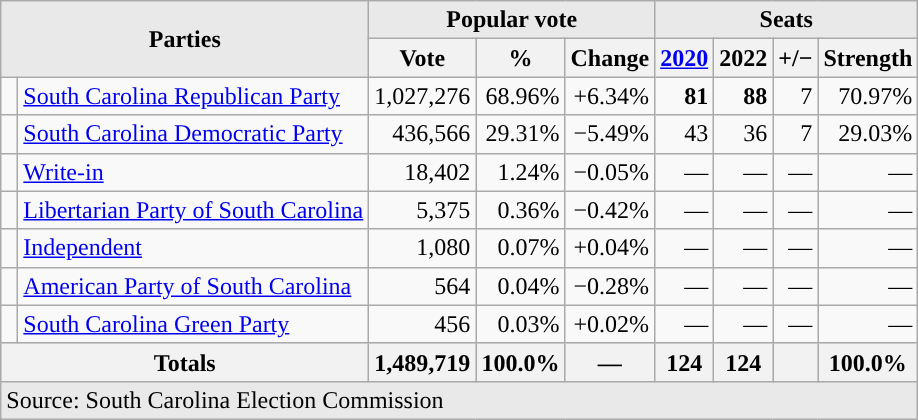<table class="wikitable">
<tr>
<th style="background:#e9e9e9; text-align:center" rowspan="2" colspan="2">Parties</th>
<th style="background:#e9e9e9; text-align:center" colspan="3">Popular vote</th>
<th style="background:#e9e9e9; text-align:center" colspan="4">Seats</th>
</tr>
<tr style="background:#e9e9e9">
<th>Vote</th>
<th>%</th>
<th>Change</th>
<th><a href='#'>2020</a></th>
<th>2022</th>
<th>+/−</th>
<th>Strength</th>
</tr>
<tr>
<td style="background-color:"> </td>
<td><a href='#'>South Carolina Republican Party</a></td>
<td align=right>1,027,276</td>
<td align=right>68.96%</td>
<td align=right>+6.34%</td>
<td align=right><strong>81</strong></td>
<td align=right><strong>88</strong></td>
<td align=right> 7</td>
<td align=right>70.97%</td>
</tr>
<tr>
<td style="background-color:"> </td>
<td><a href='#'>South Carolina Democratic Party</a></td>
<td align=right>436,566</td>
<td align=right>29.31%</td>
<td align=right>−5.49%</td>
<td align=right>43</td>
<td align=right>36</td>
<td align=right> 7</td>
<td align=right>29.03%</td>
</tr>
<tr>
<td style="background-color:"> </td>
<td><a href='#'>Write-in</a></td>
<td align="right">18,402</td>
<td align="right">1.24%</td>
<td align="right">−0.05%</td>
<td align="right">—</td>
<td align="right">—</td>
<td align="right">—</td>
<td align="right">—</td>
</tr>
<tr>
<td style="background-color:"> </td>
<td><a href='#'>Libertarian Party of South Carolina</a></td>
<td align="right">5,375</td>
<td align="right">0.36%</td>
<td align="right">−0.42%</td>
<td align="right">—</td>
<td align="right">—</td>
<td align="right">—</td>
<td align="right">—</td>
</tr>
<tr>
<td style="background-color:"> </td>
<td><a href='#'>Independent</a></td>
<td align="right">1,080</td>
<td align="right">0.07%</td>
<td align="right">+0.04%</td>
<td align="right">—</td>
<td align="right">—</td>
<td align="right">—</td>
<td align="right">—</td>
</tr>
<tr>
<td style="background-color:"> </td>
<td><a href='#'>American Party of South Carolina</a></td>
<td align="right">564</td>
<td align="right">0.04%</td>
<td align="right">−0.28%</td>
<td align="right">—</td>
<td align="right">—</td>
<td align="right">—</td>
<td align="right">—</td>
</tr>
<tr>
<td style="background-color:"> </td>
<td><a href='#'>South Carolina Green Party</a></td>
<td align="right">456</td>
<td align="right">0.03%</td>
<td align="right">+0.02%</td>
<td align="right">—</td>
<td align="right">—</td>
<td align="right">—</td>
<td align="right">—</td>
</tr>
<tr style="background:#ccc">
<th colspan="2">Totals</th>
<th>1,489,719</th>
<th>100.0%</th>
<th>—</th>
<th>124</th>
<th>124</th>
<th></th>
<th>100.0%</th>
</tr>
<tr bgcolor="E9E9E9">
<td colspan="9" align="left">Source: South Carolina Election Commission</td>
</tr>
</table>
